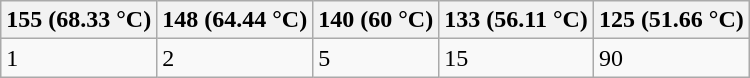<table class="wikitable">
<tr>
<th>155 (68.33 °C)</th>
<th>148 (64.44 °C)</th>
<th>140 (60 °C)</th>
<th>133 (56.11 °C)</th>
<th>125 (51.66 °C)</th>
</tr>
<tr>
<td>1</td>
<td>2</td>
<td>5</td>
<td>15</td>
<td>90</td>
</tr>
</table>
